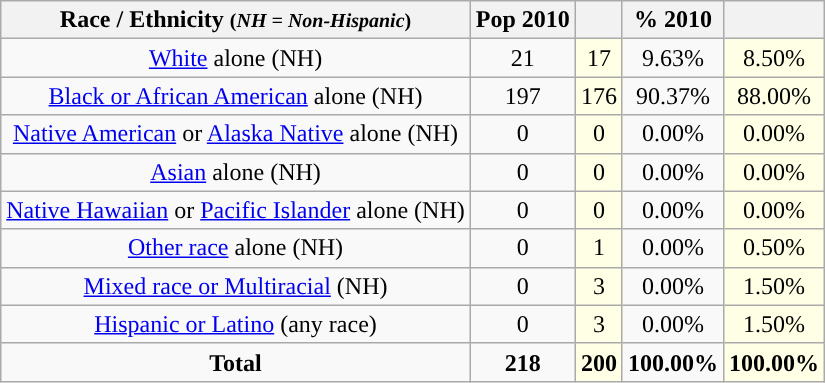<table class="wikitable" style="text-align:center;">
<tr>
<th>Race / Ethnicity <small>(<em>NH = Non-Hispanic</em>)</small></th>
<th>Pop 2010</th>
<th></th>
<th>% 2010</th>
<th></th>
</tr>
<tr>
<td><a href='#'>White</a> alone (NH)</td>
<td>21</td>
<td style='background: #ffffe6;'>17</td>
<td>9.63%</td>
<td style='background: #ffffe6;'>8.50%</td>
</tr>
<tr>
<td><a href='#'>Black or African American</a> alone (NH)</td>
<td>197</td>
<td style='background: #ffffe6;'>176</td>
<td>90.37%</td>
<td style='background: #ffffe6;'>88.00%</td>
</tr>
<tr>
<td><a href='#'>Native American</a> or <a href='#'>Alaska Native</a> alone (NH)</td>
<td>0</td>
<td style='background: #ffffe6;'>0</td>
<td>0.00%</td>
<td style='background: #ffffe6;'>0.00%</td>
</tr>
<tr>
<td><a href='#'>Asian</a> alone (NH)</td>
<td>0</td>
<td style='background: #ffffe6;'>0</td>
<td>0.00%</td>
<td style='background: #ffffe6;'>0.00%</td>
</tr>
<tr>
<td><a href='#'>Native Hawaiian</a> or <a href='#'>Pacific Islander</a> alone (NH)</td>
<td>0</td>
<td style='background: #ffffe6;'>0</td>
<td>0.00%</td>
<td style='background: #ffffe6;'>0.00%</td>
</tr>
<tr>
<td><a href='#'>Other race</a> alone (NH)</td>
<td>0</td>
<td style='background: #ffffe6;'>1</td>
<td>0.00%</td>
<td style='background: #ffffe6;'>0.50%</td>
</tr>
<tr>
<td><a href='#'>Mixed race or Multiracial</a> (NH)</td>
<td>0</td>
<td style='background: #ffffe6;'>3</td>
<td>0.00%</td>
<td style='background: #ffffe6;'>1.50%</td>
</tr>
<tr>
<td><a href='#'>Hispanic or Latino</a> (any race)</td>
<td>0</td>
<td style='background: #ffffe6;'>3</td>
<td>0.00%</td>
<td style='background: #ffffe6;'>1.50%</td>
</tr>
<tr>
<td><strong>Total</strong></td>
<td><strong>218</strong></td>
<td style='background: #ffffe6;'><strong>200</strong></td>
<td><strong>100.00%</strong></td>
<td style='background: #ffffe6;'><strong>100.00%</strong></td>
</tr>
</table>
